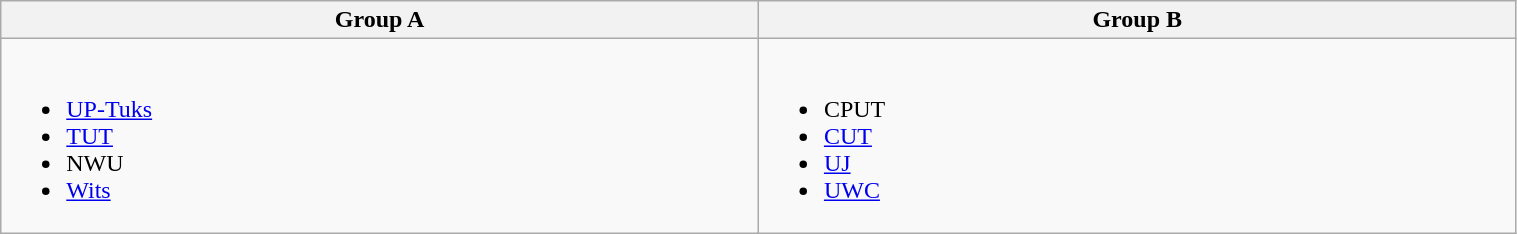<table class="wikitable" style="width:80%;">
<tr>
<th width=25%>Group A</th>
<th width=25%>Group B</th>
</tr>
<tr>
<td><br><ul><li><a href='#'>UP-Tuks</a></li><li><a href='#'>TUT</a></li><li>NWU</li><li><a href='#'>Wits</a></li></ul></td>
<td><br><ul><li>CPUT</li><li><a href='#'>CUT</a></li><li><a href='#'>UJ</a></li><li><a href='#'>UWC</a></li></ul></td>
</tr>
</table>
